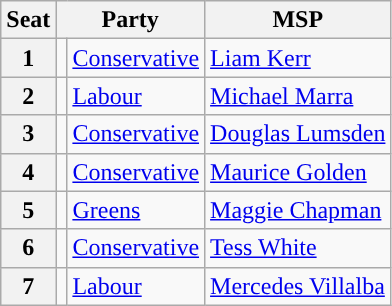<table class="wikitable sortable">
<tr>
<th>Seat</th>
<th colspan=2>Party</th>
<th>MSP</th>
</tr>
<tr>
<th>1</th>
<td style="color:inherit;background:"></td>
<td><a href='#'>Conservative</a></td>
<td><a href='#'>Liam Kerr</a></td>
</tr>
<tr>
<th>2</th>
<td style="color:inherit;background:"></td>
<td><a href='#'>Labour</a></td>
<td><a href='#'>Michael Marra</a></td>
</tr>
<tr>
<th>3</th>
<td style="color:inherit;background:"></td>
<td><a href='#'>Conservative</a></td>
<td><a href='#'>Douglas Lumsden</a></td>
</tr>
<tr>
<th>4</th>
<td style="color:inherit;background:"></td>
<td><a href='#'>Conservative</a></td>
<td><a href='#'>Maurice Golden</a></td>
</tr>
<tr>
<th>5</th>
<td style="color:inherit;background:"></td>
<td><a href='#'>Greens</a></td>
<td><a href='#'>Maggie Chapman</a></td>
</tr>
<tr>
<th>6</th>
<td style="color:inherit;background:"></td>
<td><a href='#'>Conservative</a></td>
<td><a href='#'>Tess White</a></td>
</tr>
<tr>
<th>7</th>
<td style="color:inherit;background:"></td>
<td><a href='#'>Labour</a></td>
<td><a href='#'>Mercedes Villalba</a></td>
</tr>
</table>
